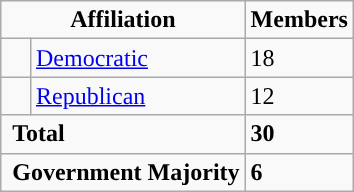<table class="wikitable">
<tr>
<td colspan="2" rowspan="1" align="center" valign="top"><strong>Affiliation</strong></td>
<td style="vertical-align:top;"><strong>Members</strong></td>
</tr>
<tr>
<td style="background-color:"> </td>
<td><a href='#'>Democratic</a></td>
<td>18</td>
</tr>
<tr>
<td style="background-color:"> </td>
<td><a href='#'>Republican</a></td>
<td>12</td>
</tr>
<tr>
<td colspan="2" rowspan="1"> <strong>Total</strong></td>
<td><strong>30</strong></td>
</tr>
<tr>
<td colspan="2" rowspan="1"> <strong>Government Majority</strong></td>
<td><strong>6</strong></td>
</tr>
</table>
